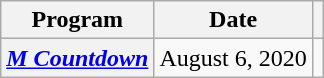<table class="wikitable plainrowheaders" style="text-align:center">
<tr>
<th scope="col">Program</th>
<th scope="col">Date</th>
<th scope="col" class="unsortable"></th>
</tr>
<tr>
<th scope="row"><em><a href='#'>M Countdown</a></em></th>
<td>August 6, 2020</td>
<td></td>
</tr>
</table>
